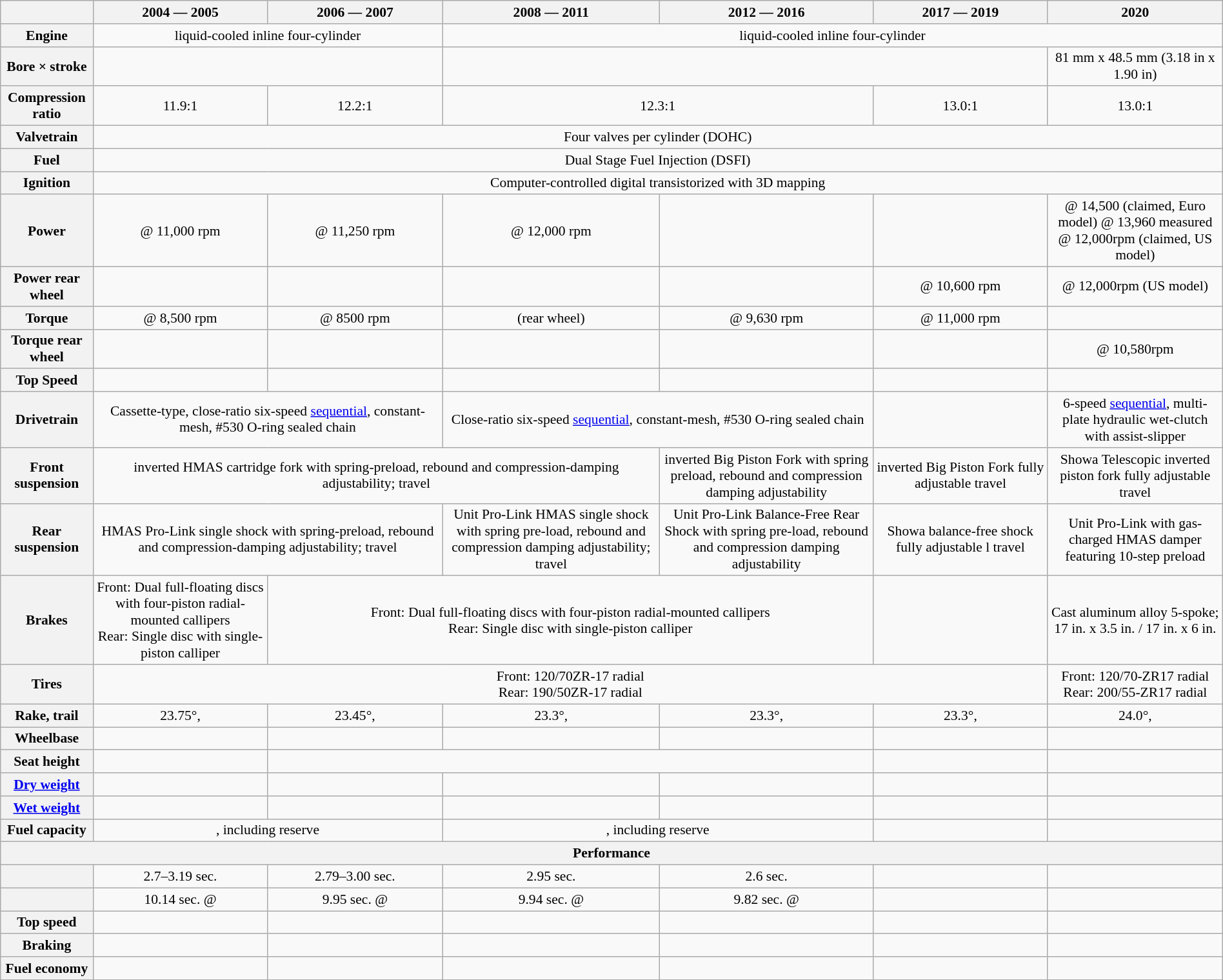<table class="wikitable" style="margin:auto; text-align:center; font-size:90%;">
<tr>
<th></th>
<th style="width:14.3%;">2004 — 2005</th>
<th style="width:14.3%;">2006 — 2007</th>
<th style="width:14.3;">2008 — 2011</th>
<th style="width:16,7%;">2012 — 2016</th>
<th style="width:14.3%;">2017 — 2019</th>
<th style="width:14.3%;">2020</th>
</tr>
<tr>
<th>Engine</th>
<td colspan="2"> liquid-cooled inline four-cylinder</td>
<td colspan="4"> liquid-cooled inline four-cylinder</td>
</tr>
<tr>
<th>Bore × stroke</th>
<td colspan="2"></td>
<td colspan="3"></td>
<td>81 mm x 48.5 mm (3.18 in x 1.90 in)</td>
</tr>
<tr>
<th>Compression ratio</th>
<td>11.9:1</td>
<td>12.2:1</td>
<td colspan="2">12.3:1</td>
<td>13.0:1</td>
<td>13.0:1</td>
</tr>
<tr>
<th>Valvetrain</th>
<td colspan="6">Four valves per cylinder (DOHC)</td>
</tr>
<tr>
<th>Fuel</th>
<td colspan="6">Dual Stage Fuel Injection (DSFI)</td>
</tr>
<tr>
<th>Ignition</th>
<td colspan="6">Computer-controlled digital transistorized with 3D mapping</td>
</tr>
<tr>
<th>Power</th>
<td> @ 11,000 rpm</td>
<td> @ 11,250 rpm</td>
<td> @ 12,000 rpm</td>
<td></td>
<td></td>
<td> @ 14,500 (claimed, Euro model)  @ 13,960 measured<br> @ 12,000rpm (claimed, US model)</td>
</tr>
<tr>
<th>Power rear wheel</th>
<td></td>
<td></td>
<td></td>
<td></td>
<td> @ 10,600 rpm</td>
<td> @ 12,000rpm (US model)</td>
</tr>
<tr>
<th>Torque</th>
<td> @ 8,500 rpm</td>
<td> @ 8500 rpm</td>
<td> (rear wheel)</td>
<td> @ 9,630 rpm</td>
<td> @ 11,000 rpm</td>
<td></td>
</tr>
<tr>
<th>Torque rear wheel</th>
<td></td>
<td></td>
<td></td>
<td></td>
<td></td>
<td> @ 10,580rpm</td>
</tr>
<tr>
<th>Top Speed</th>
<td></td>
<td></td>
<td></td>
<td></td>
<td></td>
<td></td>
</tr>
<tr>
<th>Drivetrain</th>
<td colspan="2">Cassette-type, close-ratio six-speed <a href='#'>sequential</a>, constant-mesh, #530 O-ring sealed chain</td>
<td colspan="2">Close-ratio six-speed <a href='#'>sequential</a>, constant-mesh, #530 O-ring sealed chain</td>
<td></td>
<td>6-speed <a href='#'>sequential</a>, multi-plate hydraulic wet-clutch with assist-slipper</td>
</tr>
<tr>
<th>Front suspension</th>
<td colspan="3"> inverted HMAS cartridge fork with spring-preload, rebound and compression-damping adjustability;  travel</td>
<td> inverted Big Piston Fork with spring preload, rebound and compression damping adjustability</td>
<td> inverted Big Piston Fork fully adjustable  travel</td>
<td> Showa Telescopic inverted piston fork fully adjustable  travel</td>
</tr>
<tr>
<th>Rear suspension</th>
<td colspan="2">HMAS Pro-Link single shock with spring-preload, rebound and compression-damping adjustability;  travel</td>
<td>Unit Pro-Link HMAS single shock with spring pre-load, rebound and compression damping adjustability;  travel</td>
<td>Unit Pro-Link Balance-Free Rear Shock with spring pre-load, rebound and compression damping adjustability</td>
<td>Showa balance-free shock fully adjustable l travel</td>
<td>Unit Pro-Link with gas-charged HMAS damper featuring 10-step preload</td>
</tr>
<tr>
<th>Brakes</th>
<td>Front: Dual full-floating  discs with four-piston radial-mounted callipers<br>Rear: Single  disc with single-piston calliper</td>
<td colspan="3">Front: Dual full-floating  discs with four-piston radial-mounted callipers<br>Rear: Single  disc with single-piston calliper</td>
<td></td>
<td>Cast aluminum alloy 5-spoke; 17 in. x 3.5 in. / 17 in. x 6 in.</td>
</tr>
<tr>
<th>Tires</th>
<td colspan="5">Front: 120/70ZR-17 radial<br>Rear: 190/50ZR-17 radial</td>
<td>Front: 120/70-ZR17 radial<br>Rear: 200/55-ZR17 radial</td>
</tr>
<tr>
<th>Rake, trail</th>
<td>23.75°, </td>
<td>23.45°, </td>
<td>23.3°, </td>
<td>23.3°, </td>
<td>23.3°, </td>
<td>24.0°, </td>
</tr>
<tr>
<th>Wheelbase</th>
<td></td>
<td></td>
<td></td>
<td></td>
<td></td>
<td></td>
</tr>
<tr>
<th>Seat height</th>
<td></td>
<td colspan="3"></td>
<td></td>
<td></td>
</tr>
<tr>
<th><a href='#'>Dry weight</a></th>
<td></td>
<td></td>
<td></td>
<td></td>
<td></td>
<td></td>
</tr>
<tr>
<th><a href='#'>Wet weight</a></th>
<td></td>
<td></td>
<td></td>
<td></td>
<td></td>
<td></td>
</tr>
<tr>
<th>Fuel capacity</th>
<td colspan="2">, including  reserve</td>
<td colspan="2">, including  reserve</td>
<td></td>
<td></td>
</tr>
<tr>
<th colspan="7">Performance</th>
</tr>
<tr>
<th></th>
<td>2.7–3.19 sec.</td>
<td>2.79–3.00 sec.</td>
<td>2.95 sec.</td>
<td>2.6 sec.</td>
<td></td>
<td></td>
</tr>
<tr>
<th></th>
<td>10.14 sec. @ </td>
<td>9.95 sec. @ </td>
<td>9.94 sec. @ </td>
<td>9.82 sec. @ </td>
<td></td>
<td></td>
</tr>
<tr>
<th>Top speed</th>
<td></td>
<td></td>
<td></td>
<td></td>
<td></td>
<td></td>
</tr>
<tr>
<th>Braking </th>
<td></td>
<td></td>
<td></td>
<td></td>
<td></td>
<td></td>
</tr>
<tr>
<th>Fuel economy</th>
<td></td>
<td></td>
<td></td>
<td></td>
<td></td>
<td></td>
</tr>
</table>
